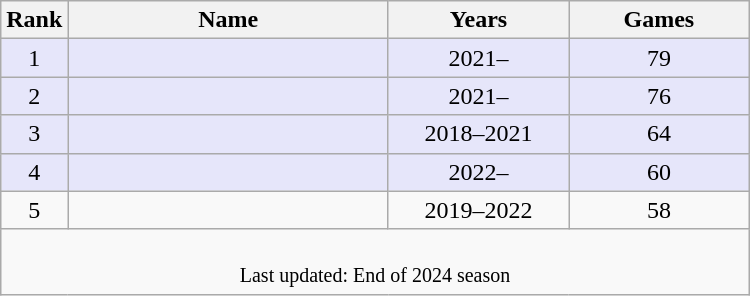<table class="wikitable sortable" style="width:500px; text-align: center">
<tr>
<th width=5%>Rank</th>
<th width=45%>Name</th>
<th width=25%>Years</th>
<th width=25%>Games</th>
</tr>
<tr style="background:lavender;">
<td>1</td>
<td></td>
<td>2021–</td>
<td>79</td>
</tr>
<tr style="background:lavender;">
<td>2</td>
<td></td>
<td>2021–</td>
<td>76</td>
</tr>
<tr style="background:lavender;">
<td>3</td>
<td></td>
<td>2018–2021</td>
<td>64</td>
</tr>
<tr style="background:lavender;">
<td>4</td>
<td></td>
<td>2022–</td>
<td>60</td>
</tr>
<tr>
<td>5</td>
<td></td>
<td>2019–2022</td>
<td>58</td>
</tr>
<tr class="sortbottom">
<td colspan=5><br><small>Last updated: End of 2024 season</small></td>
</tr>
</table>
